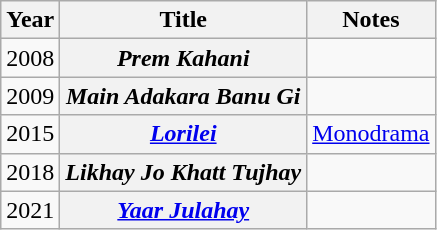<table class="wikitable plainrowheaders">
<tr style="text-align:center;">
<th scope="col">Year</th>
<th scope="col">Title</th>
<th class="unsortable" scope="col">Notes</th>
</tr>
<tr>
<td>2008</td>
<th scope="row"><em>Prem Kahani</em></th>
<td></td>
</tr>
<tr>
<td>2009</td>
<th scope="row"><em>Main Adakara Banu Gi</em></th>
<td><br></td>
</tr>
<tr>
<td>2015</td>
<th scope="row"><em><a href='#'>Lorilei</a></em></th>
<td><a href='#'>Monodrama</a></td>
</tr>
<tr>
<td>2018</td>
<th scope="row"><em>Likhay Jo Khatt Tujhay</em></th>
<td></td>
</tr>
<tr>
<td>2021</td>
<th scope="row"><em><a href='#'>Yaar Julahay</a></em></th>
<td></td>
</tr>
</table>
